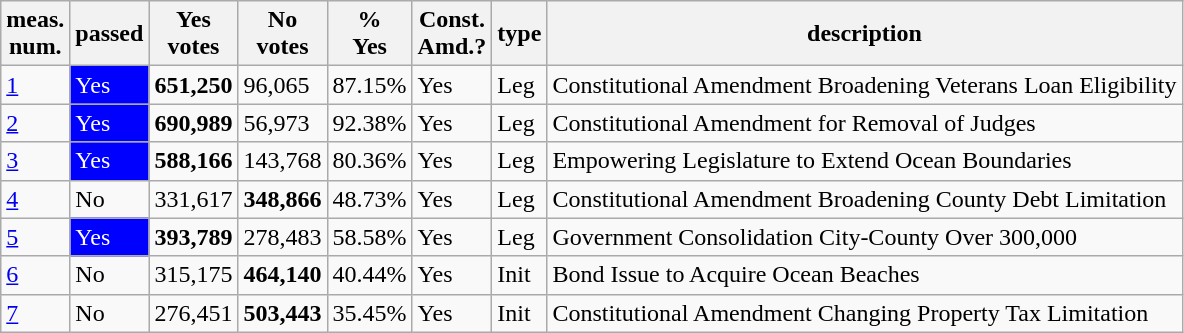<table class="wikitable sortable">
<tr>
<th>meas.<br>num.</th>
<th>passed</th>
<th>Yes<br>votes</th>
<th>No<br>votes</th>
<th>%<br>Yes</th>
<th>Const.<br>Amd.?</th>
<th>type</th>
<th>description</th>
</tr>
<tr>
<td><a href='#'>1</a></td>
<td style="background:blue;color:white">Yes</td>
<td><strong>651,250</strong></td>
<td>96,065</td>
<td>87.15%</td>
<td>Yes</td>
<td>Leg</td>
<td>Constitutional Amendment Broadening Veterans Loan Eligibility</td>
</tr>
<tr>
<td><a href='#'>2</a></td>
<td style="background:blue;color:white">Yes</td>
<td><strong>690,989</strong></td>
<td>56,973</td>
<td>92.38%</td>
<td>Yes</td>
<td>Leg</td>
<td>Constitutional Amendment for Removal of Judges</td>
</tr>
<tr>
<td><a href='#'>3</a></td>
<td style="background:blue;color:white">Yes</td>
<td><strong>588,166</strong></td>
<td>143,768</td>
<td>80.36%</td>
<td>Yes</td>
<td>Leg</td>
<td>Empowering Legislature to Extend Ocean Boundaries</td>
</tr>
<tr>
<td><a href='#'>4</a></td>
<td>No</td>
<td>331,617</td>
<td><strong>348,866</strong></td>
<td>48.73%</td>
<td>Yes</td>
<td>Leg</td>
<td>Constitutional Amendment Broadening County Debt Limitation</td>
</tr>
<tr>
<td><a href='#'>5</a></td>
<td style="background:blue;color:white">Yes</td>
<td><strong>393,789</strong></td>
<td>278,483</td>
<td>58.58%</td>
<td>Yes</td>
<td>Leg</td>
<td>Government Consolidation City-County Over 300,000</td>
</tr>
<tr>
<td><a href='#'>6</a></td>
<td>No</td>
<td>315,175</td>
<td><strong>464,140</strong></td>
<td>40.44%</td>
<td>Yes</td>
<td>Init</td>
<td>Bond Issue to Acquire Ocean Beaches</td>
</tr>
<tr>
<td><a href='#'>7</a></td>
<td>No</td>
<td>276,451</td>
<td><strong>503,443</strong></td>
<td>35.45%</td>
<td>Yes</td>
<td>Init</td>
<td>Constitutional Amendment Changing Property Tax Limitation</td>
</tr>
</table>
